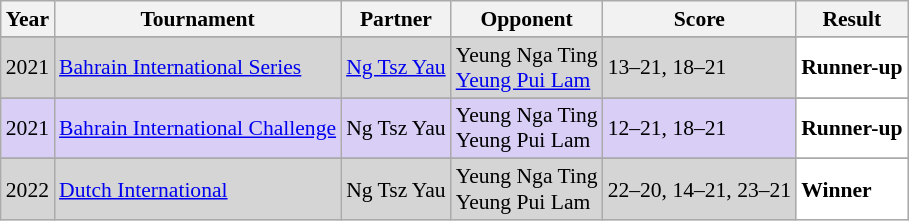<table class="sortable wikitable" style="font-size: 90%;">
<tr>
<th>Year</th>
<th>Tournament</th>
<th>Partner</th>
<th>Opponent</th>
<th>Score</th>
<th>Result</th>
</tr>
<tr>
</tr>
<tr style="background:#D5D5D5">
<td align="center">2021</td>
<td align="left"><a href='#'>Bahrain International Series</a></td>
<td align="left"> <a href='#'>Ng Tsz Yau</a></td>
<td align="left"> Yeung Nga Ting<br> <a href='#'>Yeung Pui Lam</a></td>
<td align="left">13–21, 18–21</td>
<td style="text-align:left; background:white"> <strong>Runner-up</strong></td>
</tr>
<tr>
</tr>
<tr style="background:#D8CEF6">
<td align="center">2021</td>
<td align="left"><a href='#'>Bahrain International Challenge</a></td>
<td align="left"> Ng Tsz Yau</td>
<td align="left"> Yeung Nga Ting<br> Yeung Pui Lam</td>
<td align="left">12–21, 18–21</td>
<td style="text-align:left; background:white"> <strong>Runner-up</strong></td>
</tr>
<tr>
</tr>
<tr style="background:#D5D5D5">
<td align="center">2022</td>
<td align="left"><a href='#'>Dutch International</a></td>
<td align="left"> Ng Tsz Yau</td>
<td align="left"> Yeung Nga Ting<br> Yeung Pui Lam</td>
<td align="left">22–20, 14–21, 23–21</td>
<td style="text-align:left; background:white"> <strong>Winner</strong></td>
</tr>
</table>
